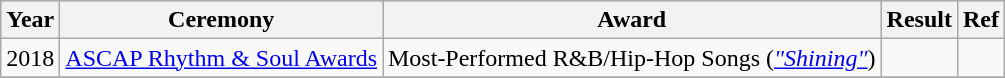<table class="wikitable">
<tr style="background:#ccc; text-align:center;">
<th scope="col">Year</th>
<th scope="col">Ceremony</th>
<th scope="col">Award</th>
<th scope="col">Result</th>
<th>Ref</th>
</tr>
<tr>
<td>2018</td>
<td><a href='#'>ASCAP Rhythm & Soul Awards</a></td>
<td>Most-Performed R&B/Hip-Hop Songs (<em><a href='#'>"Shining"</a></em>)</td>
<td></td>
<td style="text-align:center;"></td>
</tr>
<tr>
</tr>
</table>
